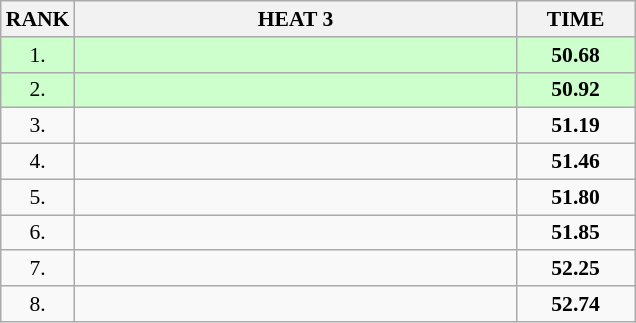<table class="wikitable" style="border-collapse: collapse; font-size: 90%;">
<tr>
<th>RANK</th>
<th style="width: 20em">HEAT 3</th>
<th style="width: 5em">TIME</th>
</tr>
<tr style="background:#ccffcc;">
<td align="center">1.</td>
<td></td>
<td align="center"><strong>50.68</strong></td>
</tr>
<tr style="background:#ccffcc;">
<td align="center">2.</td>
<td></td>
<td align="center"><strong>50.92</strong></td>
</tr>
<tr>
<td align="center">3.</td>
<td></td>
<td align="center"><strong>51.19</strong></td>
</tr>
<tr>
<td align="center">4.</td>
<td></td>
<td align="center"><strong>51.46</strong></td>
</tr>
<tr>
<td align="center">5.</td>
<td></td>
<td align="center"><strong>51.80</strong></td>
</tr>
<tr>
<td align="center">6.</td>
<td></td>
<td align="center"><strong>51.85</strong></td>
</tr>
<tr>
<td align="center">7.</td>
<td></td>
<td align="center"><strong>52.25</strong></td>
</tr>
<tr>
<td align="center">8.</td>
<td></td>
<td align="center"><strong>52.74</strong></td>
</tr>
</table>
